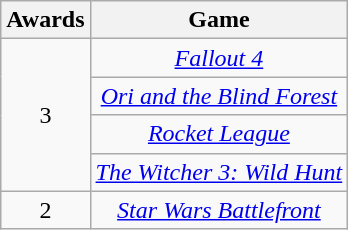<table class="wikitable floatleft" rowspan="2" style="text-align:center;" background: #f6e39c;>
<tr>
<th scope="col">Awards</th>
<th scope="col">Game</th>
</tr>
<tr>
<td rowspan=4>3</td>
<td><em><a href='#'>Fallout 4</a></em></td>
</tr>
<tr>
<td><em><a href='#'>Ori and the Blind Forest</a></em></td>
</tr>
<tr>
<td><em><a href='#'>Rocket League</a></em></td>
</tr>
<tr>
<td><em><a href='#'>The Witcher 3: Wild Hunt</a></em></td>
</tr>
<tr>
<td>2</td>
<td><em><a href='#'>Star Wars Battlefront</a></em></td>
</tr>
</table>
